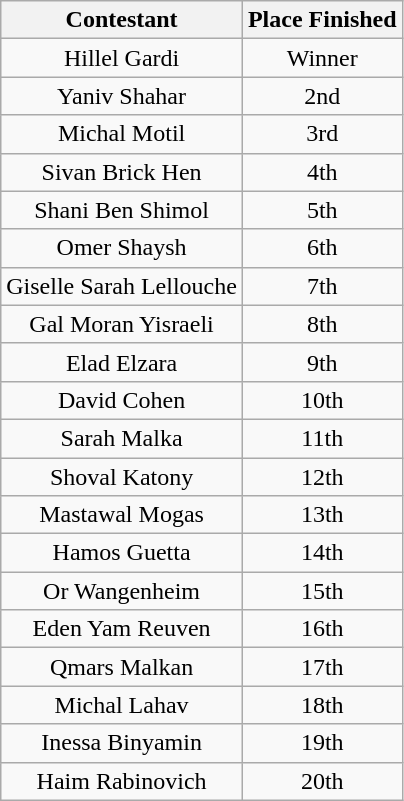<table class="wikitable" style="text-align:center">
<tr>
<th>Contestant</th>
<th>Place Finished</th>
</tr>
<tr>
<td>Hillel Gardi</td>
<td>Winner</td>
</tr>
<tr>
<td>Yaniv Shahar</td>
<td>2nd</td>
</tr>
<tr>
<td>Michal Motil</td>
<td>3rd</td>
</tr>
<tr>
<td>Sivan Brick Hen</td>
<td>4th</td>
</tr>
<tr>
<td>Shani Ben Shimol</td>
<td>5th</td>
</tr>
<tr>
<td>Omer Shaysh</td>
<td>6th</td>
</tr>
<tr>
<td>Giselle Sarah Lellouche</td>
<td>7th</td>
</tr>
<tr>
<td>Gal Moran Yisraeli</td>
<td>8th</td>
</tr>
<tr>
<td>Elad Elzara</td>
<td>9th</td>
</tr>
<tr>
<td>David Cohen</td>
<td>10th</td>
</tr>
<tr>
<td>Sarah Malka</td>
<td>11th</td>
</tr>
<tr>
<td>Shoval Katony</td>
<td>12th</td>
</tr>
<tr>
<td>Mastawal Mogas</td>
<td>13th</td>
</tr>
<tr>
<td>Hamos Guetta</td>
<td>14th</td>
</tr>
<tr>
<td>Or Wangenheim</td>
<td>15th</td>
</tr>
<tr>
<td>Eden Yam Reuven</td>
<td>16th</td>
</tr>
<tr>
<td>Qmars Malkan</td>
<td>17th</td>
</tr>
<tr>
<td>Michal Lahav</td>
<td>18th</td>
</tr>
<tr>
<td>Inessa Binyamin</td>
<td>19th</td>
</tr>
<tr>
<td>Haim Rabinovich</td>
<td>20th</td>
</tr>
</table>
